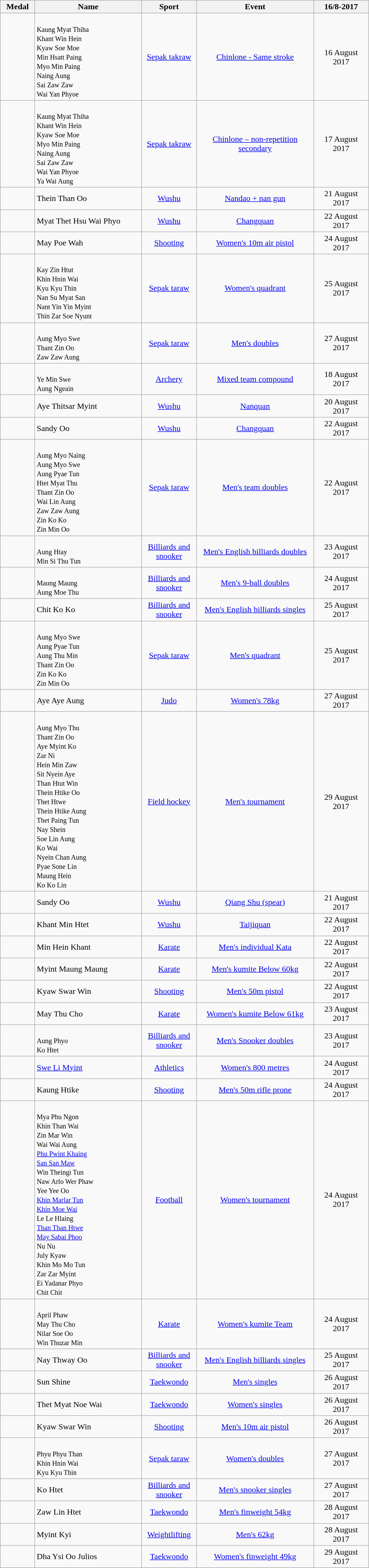<table class="wikitable sortable" style="font-size:100%; text-align:center;">
<tr>
<th width="60">Medal</th>
<th width="200">Name</th>
<th width="100">Sport</th>
<th width="220">Event</th>
<th width="100">16/8-2017</th>
</tr>
<tr>
<td></td>
<td align=left> <small><br>Kaung Myat Thiha<br>Khant Win Hein<br>Kyaw Soe Moe<br>Min Hsatt Paing<br>Myo Min Paing<br>Naing Aung<br>Sai Zaw Zaw<br>Wai Yan Phyoe</small></td>
<td><a href='#'>Sepak takraw</a></td>
<td><a href='#'>Chinlone - Same stroke</a></td>
<td>16 August 2017</td>
</tr>
<tr>
<td></td>
<td align=left> <small><br>Kaung Myat Thiha<br>Khant Win Hein<br>Kyaw Soe Moe<br>Myo Min Paing<br>Naing Aung<br>Sai Zaw Zaw<br>Wai Yan Phyoe<br>Ya Wai Aung</small></td>
<td><a href='#'>Sepak takraw</a></td>
<td><a href='#'>Chinlone – non-repetition secondary</a></td>
<td>17 August 2017</td>
</tr>
<tr>
<td></td>
<td align=left>Thein Than Oo</td>
<td><a href='#'>Wushu</a></td>
<td><a href='#'>Nandao + nan gun</a></td>
<td>21 August 2017</td>
</tr>
<tr>
<td></td>
<td align=left>Myat Thet Hsu Wai Phyo</td>
<td><a href='#'>Wushu</a></td>
<td><a href='#'>Changquan</a></td>
<td>22 August 2017</td>
</tr>
<tr>
<td></td>
<td align=left>May Poe Wah</td>
<td><a href='#'>Shooting</a></td>
<td><a href='#'>Women's 10m air pistol</a></td>
<td>24 August 2017</td>
</tr>
<tr>
<td></td>
<td align=left> <small><br>Kay Zin Htut<br>Khin Hnin Wai<br>Kyu Kyu Thin<br>Nan Su Myat San<br>Nant Yin Yin Myint<br>Thin Zar Soe Nyunt</small></td>
<td><a href='#'>Sepak taraw</a></td>
<td><a href='#'>Women's quadrant</a></td>
<td>25 August 2017</td>
</tr>
<tr>
<td></td>
<td align=left> <small><br>Aung Myo Swe<br>Thant Zin Oo<br>Zaw Zaw Aung</small></td>
<td><a href='#'>Sepak taraw</a></td>
<td><a href='#'>Men's doubles</a></td>
<td>27 August 2017</td>
</tr>
<tr>
<td></td>
<td align=left> <small><br>Ye Min Swe <br> Aung Ngeain </small></td>
<td><a href='#'>Archery</a></td>
<td><a href='#'>Mixed team compound</a></td>
<td>18 August 2017</td>
</tr>
<tr>
<td></td>
<td align=left>Aye Thitsar Myint</td>
<td><a href='#'>Wushu</a></td>
<td><a href='#'>Nanquan</a></td>
<td>20 August 2017</td>
</tr>
<tr>
<td></td>
<td align=left>Sandy Oo</td>
<td><a href='#'>Wushu</a></td>
<td><a href='#'>Changquan</a></td>
<td>22 August 2017</td>
</tr>
<tr>
<td></td>
<td align=left> <small><br>Aung Myo Naing<br>Aung Myo Swe<br>Aung Pyae Tun<br>Htet Myat Thu<br>Thant Zin Oo<br>Wai Lin Aung<br>Zaw Zaw Aung<br>Zin Ko Ko<br>Zin Min Oo</small></td>
<td><a href='#'>Sepak taraw</a></td>
<td><a href='#'>Men's team doubles</a></td>
<td>22 August 2017</td>
</tr>
<tr>
<td></td>
<td align=left> <small><br>Aung Htay <br> Min Si Thu Tun </small></td>
<td><a href='#'>Billiards and snooker</a></td>
<td><a href='#'>Men's English billiards doubles</a></td>
<td>23 August 2017</td>
</tr>
<tr>
<td></td>
<td align=left> <small><br>Maung Maung <br> Aung Moe Thu </small></td>
<td><a href='#'>Billiards and snooker</a></td>
<td><a href='#'>Men's 9-ball doubles</a></td>
<td>24 August 2017</td>
</tr>
<tr>
<td></td>
<td align=left>Chit Ko Ko</td>
<td><a href='#'>Billiards and snooker</a></td>
<td><a href='#'>Men's English billiards singles</a></td>
<td>25 August 2017</td>
</tr>
<tr>
<td></td>
<td align=left> <small><br>Aung Myo Swe<br>Aung Pyae Tun<br>Aung Thu Min<br>Thant Zin Oo<br>Zin Ko Ko<br>Zin Min Oo</small></td>
<td><a href='#'>Sepak taraw</a></td>
<td><a href='#'>Men's quadrant</a></td>
<td>25 August 2017</td>
</tr>
<tr>
<td></td>
<td align=left>Aye Aye Aung</td>
<td><a href='#'>Judo</a></td>
<td><a href='#'>Women's 78kg</a></td>
<td>27 August 2017</td>
</tr>
<tr>
<td></td>
<td align=left><small><br>Aung Myo Thu<br>Thant Zin Oo<br>Aye Myint Ko<br>Zar Ni<br>Hein Min Zaw<br>Sit Nyein Aye<br>Than Htut Win<br>Thein Htike Oo<br>Thet Htwe<br>Thein Htike Aung<br>Thet Paing Tun<br>Nay Shein<br>Soe Lin Aung<br>Ko Wai<br>Nyein Chan Aung<br>Pyae Sone Lin<br>Maung Hein<br>Ko Ko Lin</small></td>
<td><a href='#'>Field hockey</a></td>
<td><a href='#'>Men's tournament</a></td>
<td>29 August 2017</td>
</tr>
<tr>
<td></td>
<td align=left>Sandy Oo</td>
<td><a href='#'>Wushu</a></td>
<td><a href='#'>Qiang Shu (spear)</a></td>
<td>21 August 2017</td>
</tr>
<tr>
<td></td>
<td align=left>Khant Min Htet</td>
<td><a href='#'>Wushu</a></td>
<td><a href='#'>Taijiquan</a></td>
<td>22 August 2017</td>
</tr>
<tr>
<td></td>
<td align=left>Min Hein Khant</td>
<td><a href='#'>Karate</a></td>
<td><a href='#'>Men's individual Kata</a></td>
<td>22 August 2017</td>
</tr>
<tr>
<td></td>
<td align=left>Myint Maung Maung</td>
<td><a href='#'>Karate</a></td>
<td><a href='#'>Men's kumite Below 60kg</a></td>
<td>22 August 2017</td>
</tr>
<tr>
<td></td>
<td align=left>Kyaw Swar Win</td>
<td><a href='#'>Shooting</a></td>
<td><a href='#'>Men's 50m pistol</a></td>
<td>22 August 2017</td>
</tr>
<tr>
<td></td>
<td align=left>May Thu Cho</td>
<td><a href='#'>Karate</a></td>
<td><a href='#'>Women's kumite Below 61kg</a></td>
<td>23 August 2017</td>
</tr>
<tr>
<td></td>
<td align=left> <small><br>Aung Phyo <br> Ko Htet </small></td>
<td><a href='#'>Billiards and snooker</a></td>
<td><a href='#'>Men's Snooker doubles</a></td>
<td>23 August 2017</td>
</tr>
<tr>
<td></td>
<td align=left><a href='#'>Swe Li Myint</a></td>
<td><a href='#'>Athletics</a></td>
<td><a href='#'>Women's 800 metres</a></td>
<td>24 August 2017</td>
</tr>
<tr>
<td></td>
<td align=left>Kaung Htike</td>
<td><a href='#'>Shooting</a></td>
<td><a href='#'>Men's 50m rifle prone</a></td>
<td>24 August 2017</td>
</tr>
<tr>
<td></td>
<td align=left><small><br>Mya Phu Ngon<br>Khin Than Wai<br>Zin Mar Win<br>Wai Wai Aung<br><a href='#'>Phu Pwint Khaing</a><br><a href='#'>San San Maw</a><br>Win Theingi Tun<br>Naw Arlo Wer Phaw<br>Yee Yee Oo<br><a href='#'>Khin Marlar Tun</a><br><a href='#'>Khin Moe Wai</a><br>Le Le Hlaing<br><a href='#'>Than Than Htwe</a><br><a href='#'>May Sabai Phoo</a><br>Nu Nu<br>July Kyaw<br>Khin Mo Mo Tun<br>Zar Zar Myint<br>Ei Yadanar Phyo<br>Chit Chit</small></td>
<td><a href='#'>Football</a></td>
<td><a href='#'>Women's tournament</a></td>
<td>24 August 2017</td>
</tr>
<tr>
<td></td>
<td align=left> <small><br>April Phaw<br>May Thu Cho<br>Nilar Soe Oo<br>Win Thuzar Min</small></td>
<td><a href='#'>Karate</a></td>
<td><a href='#'>Women's kumite Team</a></td>
<td>24 August 2017</td>
</tr>
<tr>
<td></td>
<td align=left>Nay Thway Oo</td>
<td><a href='#'>Billiards and snooker</a></td>
<td><a href='#'>Men's English billiards singles</a></td>
<td>25 August 2017</td>
</tr>
<tr>
<td></td>
<td align=left>Sun Shine</td>
<td><a href='#'>Taekwondo</a></td>
<td><a href='#'>Men's singles</a></td>
<td>26 August 2017</td>
</tr>
<tr>
<td></td>
<td align=left>Thet Myat Noe Wai</td>
<td><a href='#'>Taekwondo</a></td>
<td><a href='#'>Women's singles</a></td>
<td>26 August 2017</td>
</tr>
<tr>
<td></td>
<td align=left>Kyaw Swar Win</td>
<td><a href='#'>Shooting</a></td>
<td><a href='#'>Men's 10m air pistol</a></td>
<td>26 August 2017</td>
</tr>
<tr>
<td></td>
<td align=left> <small><br>Phyu Phyu Than<br>Khin Hnin Wai<br>Kyu Kyu Thin</small></td>
<td><a href='#'>Sepak taraw</a></td>
<td><a href='#'>Women's doubles</a></td>
<td>27 August 2017</td>
</tr>
<tr>
<td></td>
<td align=left>Ko Htet</td>
<td><a href='#'>Billiards and snooker</a></td>
<td><a href='#'>Men's snooker singles</a></td>
<td>27 August 2017</td>
</tr>
<tr>
<td></td>
<td align=left>Zaw Lin Htet</td>
<td><a href='#'>Taekwondo</a></td>
<td><a href='#'>Men's finweight 54kg</a></td>
<td>28 August 2017</td>
</tr>
<tr>
<td></td>
<td align=left>Myint Kyi</td>
<td><a href='#'>Weightlifting</a></td>
<td><a href='#'>Men's 62kg</a></td>
<td>28 August 2017</td>
</tr>
<tr>
<td></td>
<td align=left>Dha Ysi Oo Julios</td>
<td><a href='#'>Taekwondo</a></td>
<td><a href='#'>Women's finweight 49kg</a></td>
<td>29 August 2017</td>
</tr>
</table>
